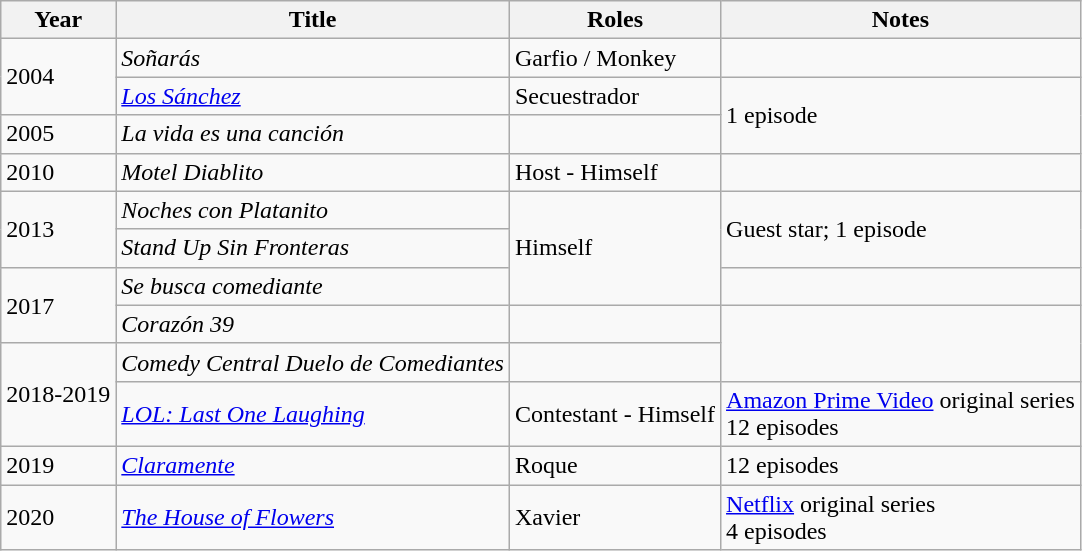<table class="wikitable sortable">
<tr>
<th>Year</th>
<th>Title</th>
<th>Roles</th>
<th>Notes</th>
</tr>
<tr>
<td rowspan="2">2004</td>
<td><em>Soñarás</em></td>
<td>Garfio / Monkey</td>
<td></td>
</tr>
<tr>
<td><em><a href='#'>Los Sánchez</a></em></td>
<td>Secuestrador</td>
<td rowspan="2">1 episode</td>
</tr>
<tr>
<td>2005</td>
<td><em>La vida es una canción</em></td>
<td></td>
</tr>
<tr>
<td>2010</td>
<td><em>Motel Diablito</em></td>
<td>Host - Himself</td>
<td></td>
</tr>
<tr>
<td rowspan="2">2013</td>
<td><em>Noches con Platanito</em></td>
<td rowspan="3">Himself</td>
<td rowspan="2">Guest star; 1 episode</td>
</tr>
<tr>
<td><em>Stand Up Sin Fronteras</em></td>
</tr>
<tr>
<td rowspan="2">2017</td>
<td><em>Se busca comediante</em></td>
<td></td>
</tr>
<tr>
<td><em>Corazón 39</em></td>
<td></td>
</tr>
<tr>
<td rowspan="2">2018-2019</td>
<td><em>Comedy Central Duelo de Comediantes</em></td>
<td></td>
</tr>
<tr>
<td><em><a href='#'>LOL: Last One Laughing</a></em></td>
<td>Contestant - Himself</td>
<td><a href='#'>Amazon Prime Video</a> original series<br>12 episodes</td>
</tr>
<tr>
<td>2019</td>
<td><em><a href='#'>Claramente</a></em></td>
<td>Roque</td>
<td>12 episodes</td>
</tr>
<tr>
<td>2020</td>
<td><em><a href='#'>The House of Flowers</a></em></td>
<td>Xavier</td>
<td><a href='#'>Netflix</a> original series<br>4 episodes</td>
</tr>
</table>
